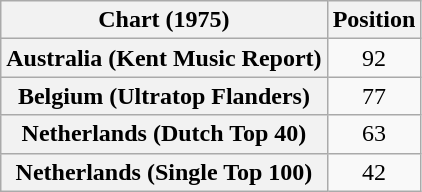<table class="wikitable sortable plainrowheaders" style="text-align:center">
<tr>
<th>Chart (1975)</th>
<th>Position</th>
</tr>
<tr>
<th scope="row">Australia (Kent Music Report)</th>
<td>92</td>
</tr>
<tr>
<th scope="row">Belgium (Ultratop Flanders)</th>
<td>77</td>
</tr>
<tr>
<th scope="row">Netherlands (Dutch Top 40)</th>
<td>63</td>
</tr>
<tr>
<th scope="row">Netherlands (Single Top 100)</th>
<td>42</td>
</tr>
</table>
